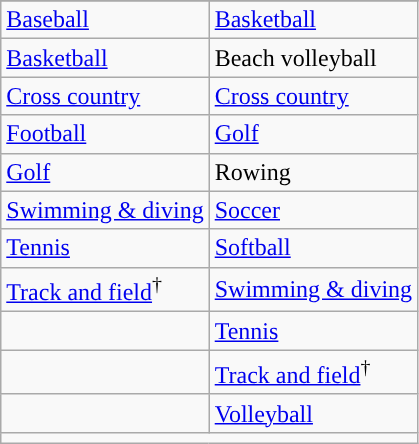<table class="wikitable" style=" ">
<tr>
</tr>
<tr>
<td><a href='#'>Baseball</a></td>
<td><a href='#'>Basketball</a></td>
</tr>
<tr>
<td><a href='#'>Basketball</a></td>
<td>Beach volleyball</td>
</tr>
<tr>
<td><a href='#'>Cross country</a></td>
<td><a href='#'>Cross country</a></td>
</tr>
<tr>
<td><a href='#'>Football</a></td>
<td><a href='#'>Golf</a></td>
</tr>
<tr>
<td><a href='#'>Golf</a></td>
<td>Rowing</td>
</tr>
<tr>
<td><a href='#'>Swimming & diving</a></td>
<td><a href='#'>Soccer</a></td>
</tr>
<tr>
<td><a href='#'>Tennis</a></td>
<td><a href='#'>Softball</a></td>
</tr>
<tr>
<td><a href='#'>Track and field</a><sup>†</sup></td>
<td><a href='#'>Swimming & diving</a></td>
</tr>
<tr>
<td></td>
<td><a href='#'>Tennis</a></td>
</tr>
<tr>
<td></td>
<td><a href='#'>Track and field</a><sup>†</sup></td>
</tr>
<tr>
<td></td>
<td><a href='#'>Volleyball</a></td>
</tr>
<tr>
<td colspan="2"></td>
</tr>
</table>
